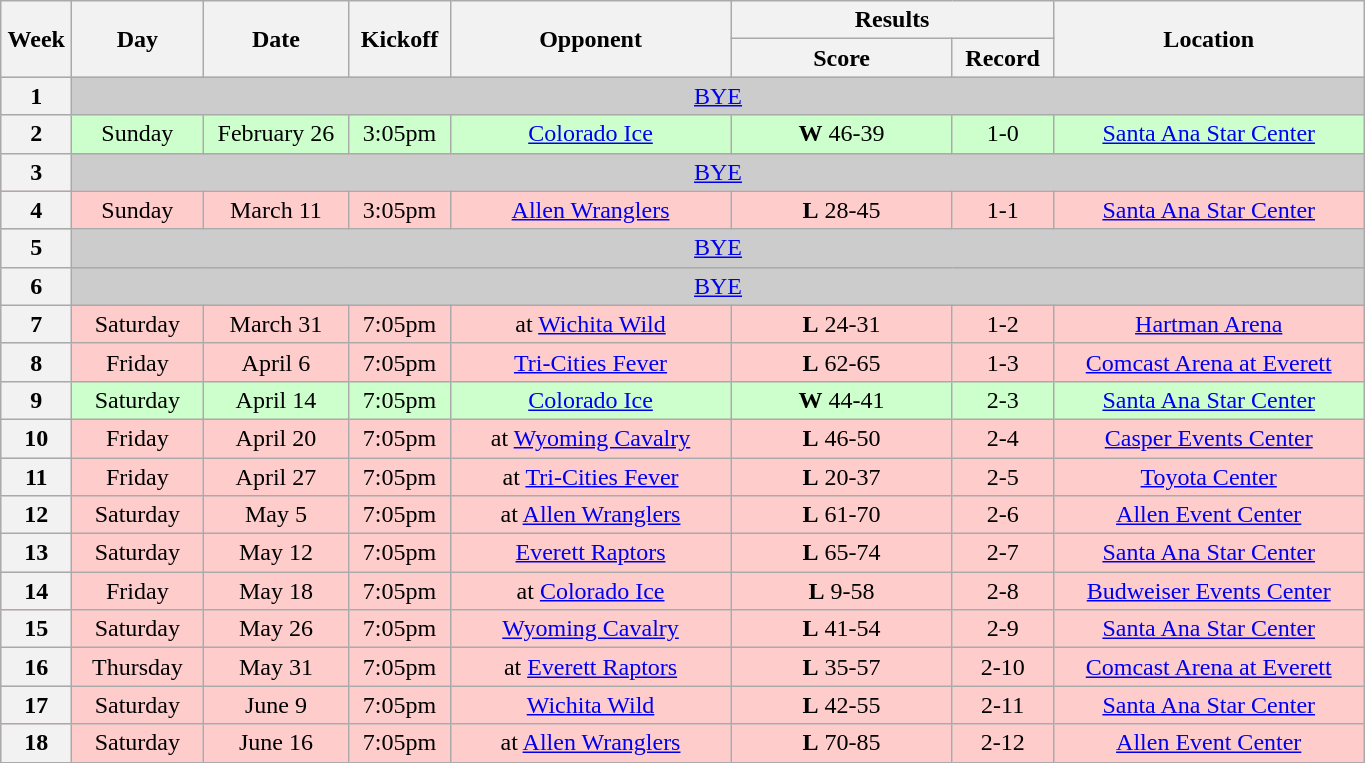<table class="wikitable">
<tr>
<th rowspan="2" width="40">Week</th>
<th rowspan="2" width="80">Day</th>
<th rowspan="2" width="90">Date</th>
<th rowspan="2" width="60">Kickoff</th>
<th rowspan="2" width="180">Opponent</th>
<th colspan="2" width="200">Results</th>
<th rowspan="2" width="200">Location</th>
</tr>
<tr>
<th width="140">Score</th>
<th width="60">Record</th>
</tr>
<tr align="center" bgcolor="#CCCCCC">
<th>1</th>
<td colSpan=7><a href='#'>BYE</a></td>
</tr>
<tr align="center" bgcolor="#CCFFCC">
<th>2</th>
<td>Sunday</td>
<td>February 26</td>
<td>3:05pm</td>
<td><a href='#'>Colorado Ice</a></td>
<td><strong>W</strong> 46-39</td>
<td>1-0</td>
<td><a href='#'>Santa Ana Star Center</a></td>
</tr>
<tr align="center" bgcolor="#CCCCCC">
<th>3</th>
<td colSpan=7><a href='#'>BYE</a></td>
</tr>
<tr align="center" bgcolor="#FFCCCC">
<th>4</th>
<td>Sunday</td>
<td>March 11</td>
<td>3:05pm</td>
<td><a href='#'>Allen Wranglers</a></td>
<td><strong>L</strong> 28-45</td>
<td>1-1</td>
<td><a href='#'>Santa Ana Star Center</a></td>
</tr>
<tr align="center" bgcolor="#CCCCCC">
<th>5</th>
<td colSpan=7><a href='#'>BYE</a></td>
</tr>
<tr align="center" bgcolor="#CCCCCC">
<th>6</th>
<td colSpan=7><a href='#'>BYE</a></td>
</tr>
<tr align="center" bgcolor="#FFCCCC">
<th>7</th>
<td>Saturday</td>
<td>March 31</td>
<td>7:05pm</td>
<td>at <a href='#'>Wichita Wild</a></td>
<td><strong>L</strong> 24-31</td>
<td>1-2</td>
<td><a href='#'>Hartman Arena</a></td>
</tr>
<tr align="center" bgcolor="#FFCCCC">
<th>8</th>
<td>Friday</td>
<td>April 6</td>
<td>7:05pm</td>
<td><a href='#'>Tri-Cities Fever</a></td>
<td><strong>L</strong> 62-65</td>
<td>1-3</td>
<td><a href='#'>Comcast Arena at Everett</a></td>
</tr>
<tr align="center" bgcolor="#CCFFCC">
<th>9</th>
<td>Saturday</td>
<td>April 14</td>
<td>7:05pm</td>
<td><a href='#'>Colorado Ice</a></td>
<td><strong>W</strong> 44-41</td>
<td>2-3</td>
<td><a href='#'>Santa Ana Star Center</a></td>
</tr>
<tr align="center" bgcolor="#FFCCCC">
<th>10</th>
<td>Friday</td>
<td>April 20</td>
<td>7:05pm</td>
<td>at <a href='#'>Wyoming Cavalry</a></td>
<td><strong>L</strong> 46-50</td>
<td>2-4</td>
<td><a href='#'>Casper Events Center</a></td>
</tr>
<tr align="center" bgcolor="#FFCCCC">
<th>11</th>
<td>Friday</td>
<td>April 27</td>
<td>7:05pm</td>
<td>at <a href='#'>Tri-Cities Fever</a></td>
<td><strong>L</strong> 20-37</td>
<td>2-5</td>
<td><a href='#'>Toyota Center</a></td>
</tr>
<tr align="center" bgcolor="#FFCCCC">
<th>12</th>
<td>Saturday</td>
<td>May 5</td>
<td>7:05pm</td>
<td>at <a href='#'>Allen Wranglers</a></td>
<td><strong>L</strong> 61-70</td>
<td>2-6</td>
<td><a href='#'>Allen Event Center</a></td>
</tr>
<tr align="center" bgcolor="#FFCCCC">
<th>13</th>
<td>Saturday</td>
<td>May 12</td>
<td>7:05pm</td>
<td><a href='#'>Everett Raptors</a></td>
<td><strong>L</strong> 65-74</td>
<td>2-7</td>
<td><a href='#'>Santa Ana Star Center</a></td>
</tr>
<tr align="center" bgcolor="#FFCCCC">
<th>14</th>
<td>Friday</td>
<td>May 18</td>
<td>7:05pm</td>
<td>at <a href='#'>Colorado Ice</a></td>
<td><strong>L</strong> 9-58</td>
<td>2-8</td>
<td><a href='#'>Budweiser Events Center</a></td>
</tr>
<tr align="center" bgcolor="#FFCCCC">
<th>15</th>
<td>Saturday</td>
<td>May 26</td>
<td>7:05pm</td>
<td><a href='#'>Wyoming Cavalry</a></td>
<td><strong>L</strong> 41-54</td>
<td>2-9</td>
<td><a href='#'>Santa Ana Star Center</a></td>
</tr>
<tr align="center" bgcolor="#FFCCCC">
<th>16</th>
<td>Thursday</td>
<td>May 31</td>
<td>7:05pm</td>
<td>at <a href='#'>Everett Raptors</a></td>
<td><strong>L</strong> 35-57</td>
<td>2-10</td>
<td><a href='#'>Comcast Arena at Everett</a></td>
</tr>
<tr align="center" bgcolor="#FFCCCC">
<th>17</th>
<td>Saturday</td>
<td>June 9</td>
<td>7:05pm</td>
<td><a href='#'>Wichita Wild</a></td>
<td><strong>L</strong> 42-55</td>
<td>2-11</td>
<td><a href='#'>Santa Ana Star Center</a></td>
</tr>
<tr align="center" bgcolor="#FFCCCC">
<th>18</th>
<td>Saturday</td>
<td>June 16</td>
<td>7:05pm</td>
<td>at <a href='#'>Allen Wranglers</a></td>
<td><strong>L</strong> 70-85</td>
<td>2-12</td>
<td><a href='#'>Allen Event Center</a></td>
</tr>
</table>
